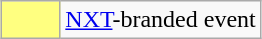<table class="wikitable" style="margin: 0 auto">
<tr>
<td style="background: #FFFF80; width: 2em"></td>
<td><a href='#'>NXT</a>-branded event</td>
</tr>
</table>
